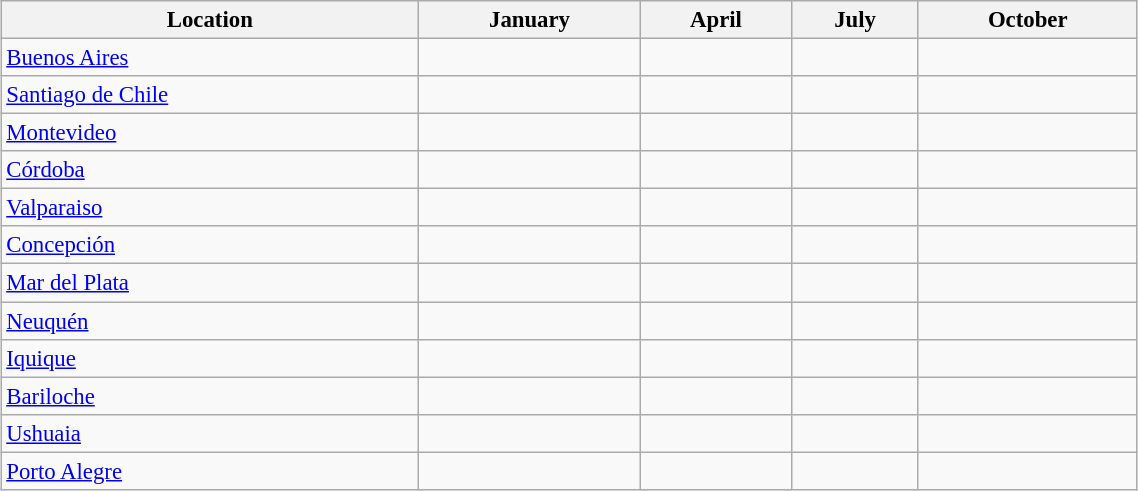<table class="wikitable sortable" style="margin: 1em auto 1em auto; width: 60%; font-size: 95%">
<tr>
<th>Location</th>
<th>January</th>
<th>April</th>
<th>July</th>
<th>October</th>
</tr>
<tr>
<td><a href='#'>Buenos Aires</a></td>
<td> <br> </td>
<td> <br> </td>
<td> <br> </td>
<td> <br> </td>
</tr>
<tr>
<td><a href='#'>Santiago de Chile</a></td>
<td> <br> </td>
<td> <br> </td>
<td> <br> </td>
<td> <br> </td>
</tr>
<tr>
<td><a href='#'>Montevideo</a></td>
<td> <br> </td>
<td> <br> </td>
<td> <br> </td>
<td> <br> </td>
</tr>
<tr>
<td><a href='#'>Córdoba</a></td>
<td> <br> </td>
<td> <br> </td>
<td> <br> </td>
<td> <br> </td>
</tr>
<tr>
<td><a href='#'>Valparaiso</a></td>
<td> <br> </td>
<td> <br> </td>
<td> <br> </td>
<td> <br> </td>
</tr>
<tr>
<td><a href='#'>Concepción</a></td>
<td> <br> </td>
<td> <br> </td>
<td> <br> </td>
<td> <br> </td>
</tr>
<tr>
<td><a href='#'>Mar del Plata</a></td>
<td> <br> </td>
<td> <br> </td>
<td> <br> </td>
<td> <br> </td>
</tr>
<tr>
<td><a href='#'>Neuquén</a></td>
<td> <br> </td>
<td> <br> </td>
<td> <br> </td>
<td> <br> </td>
</tr>
<tr>
<td><a href='#'>Iquique</a></td>
<td> <br> </td>
<td> <br> </td>
<td> <br> </td>
<td> <br> </td>
</tr>
<tr>
<td><a href='#'>Bariloche</a></td>
<td> <br> </td>
<td> <br> </td>
<td> <br> </td>
<td> <br> </td>
</tr>
<tr>
<td><a href='#'>Ushuaia</a></td>
<td> <br> </td>
<td> <br> </td>
<td> <br> </td>
<td> <br> </td>
</tr>
<tr>
<td><a href='#'>Porto Alegre</a></td>
<td> <br> </td>
<td> <br> </td>
<td> <br> </td>
<td> <br> </td>
</tr>
</table>
